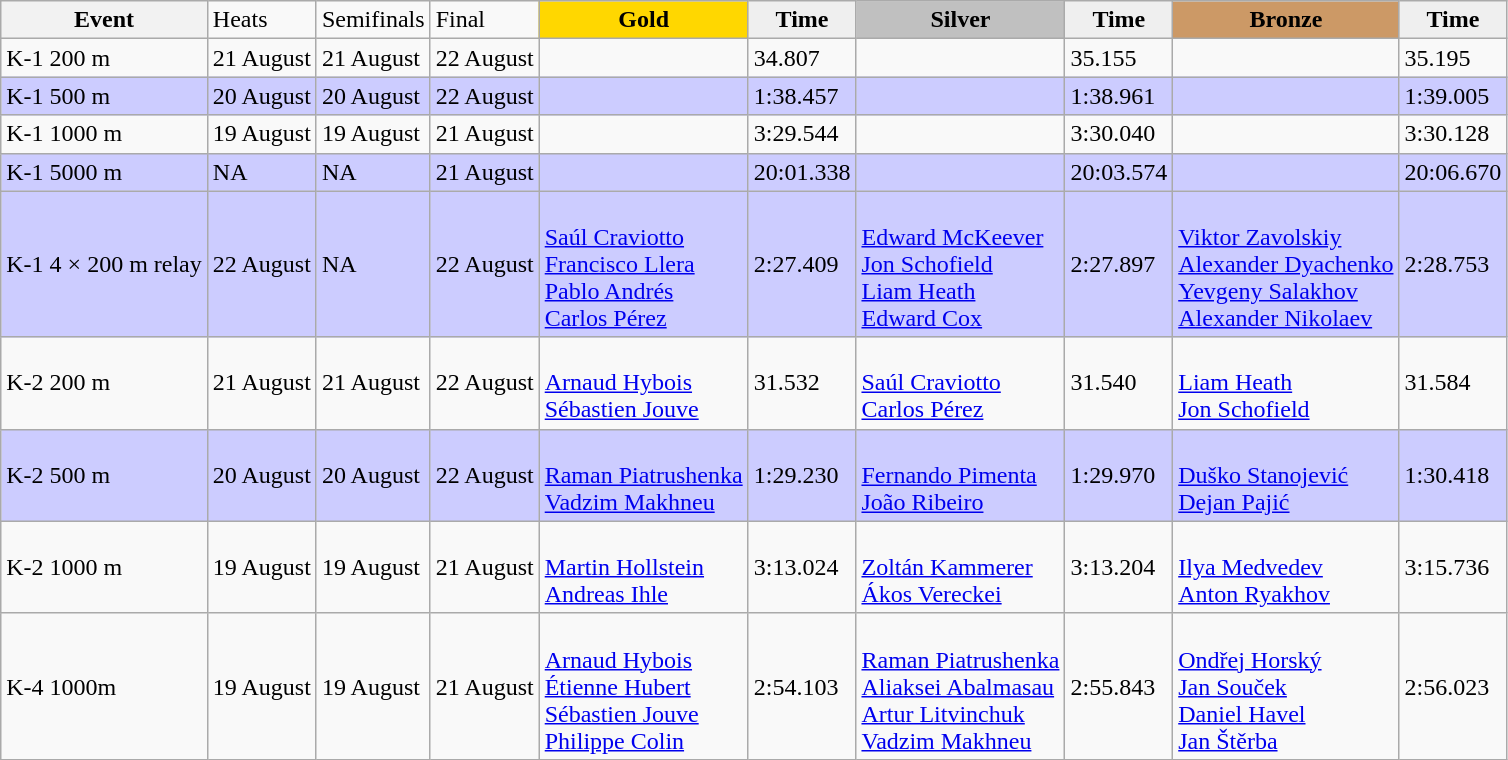<table class="wikitable">
<tr>
<th>Event</th>
<td>Heats</td>
<td>Semifinals</td>
<td>Final</td>
<td align=center bgcolor="gold"><strong>Gold</strong></td>
<td align=center bgcolor="EFEFEF"><strong>Time</strong></td>
<td align=center bgcolor="silver"><strong>Silver</strong></td>
<td align=center bgcolor="EFEFEF"><strong>Time</strong></td>
<td align=center bgcolor="CC9966"><strong>Bronze</strong></td>
<td align=center bgcolor="EFEFEF"><strong>Time</strong></td>
</tr>
<tr>
<td>K-1 200 m</td>
<td>21 August</td>
<td>21 August</td>
<td>22 August</td>
<td></td>
<td>34.807</td>
<td></td>
<td>35.155</td>
<td></td>
<td>35.195</td>
</tr>
<tr bgcolor=ccccff>
<td>K-1 500 m</td>
<td>20 August</td>
<td>20 August</td>
<td>22 August</td>
<td></td>
<td>1:38.457</td>
<td></td>
<td>1:38.961</td>
<td></td>
<td>1:39.005</td>
</tr>
<tr>
<td>K-1 1000 m</td>
<td>19 August</td>
<td>19 August</td>
<td>21 August</td>
<td></td>
<td>3:29.544</td>
<td></td>
<td>3:30.040</td>
<td></td>
<td>3:30.128</td>
</tr>
<tr bgcolor=ccccff>
<td>K-1 5000 m</td>
<td>NA</td>
<td>NA</td>
<td>21 August</td>
<td></td>
<td>20:01.338</td>
<td></td>
<td>20:03.574</td>
<td></td>
<td>20:06.670</td>
</tr>
<tr bgcolor=ccccff>
<td>K-1 4 × 200 m relay</td>
<td>22 August</td>
<td>NA</td>
<td>22 August</td>
<td><br><a href='#'>Saúl Craviotto</a><br><a href='#'>Francisco Llera</a><br><a href='#'>Pablo Andrés</a><br><a href='#'>Carlos Pérez</a></td>
<td>2:27.409</td>
<td><br><a href='#'>Edward McKeever</a><br><a href='#'>Jon Schofield</a><br><a href='#'>Liam Heath</a><br><a href='#'>Edward Cox</a></td>
<td>2:27.897</td>
<td><br><a href='#'>Viktor Zavolskiy</a><br><a href='#'>Alexander Dyachenko</a><br><a href='#'>Yevgeny Salakhov</a><br><a href='#'>Alexander Nikolaev</a></td>
<td>2:28.753</td>
</tr>
<tr>
<td>K-2 200 m</td>
<td>21 August</td>
<td>21 August</td>
<td>22 August</td>
<td><br><a href='#'>Arnaud Hybois</a><br><a href='#'>Sébastien Jouve</a></td>
<td>31.532</td>
<td><br><a href='#'>Saúl Craviotto</a><br><a href='#'>Carlos Pérez</a></td>
<td>31.540</td>
<td><br><a href='#'>Liam Heath</a><br><a href='#'>Jon Schofield</a></td>
<td>31.584</td>
</tr>
<tr bgcolor=ccccff>
<td>K-2 500 m</td>
<td>20 August</td>
<td>20 August</td>
<td>22 August</td>
<td><br><a href='#'>Raman Piatrushenka</a><br><a href='#'>Vadzim Makhneu</a></td>
<td>1:29.230</td>
<td><br><a href='#'>Fernando Pimenta</a><br><a href='#'>João Ribeiro</a></td>
<td>1:29.970</td>
<td><br><a href='#'>Duško Stanojević</a><br><a href='#'>Dejan Pajić</a></td>
<td>1:30.418</td>
</tr>
<tr>
<td>K-2 1000 m</td>
<td>19 August</td>
<td>19 August</td>
<td>21 August</td>
<td><br><a href='#'>Martin Hollstein</a><br><a href='#'>Andreas Ihle</a></td>
<td>3:13.024</td>
<td><br><a href='#'>Zoltán Kammerer</a><br><a href='#'>Ákos Vereckei</a></td>
<td>3:13.204</td>
<td><br><a href='#'>Ilya Medvedev</a><br><a href='#'>Anton Ryakhov</a></td>
<td>3:15.736</td>
</tr>
<tr>
<td>K-4 1000m</td>
<td>19 August</td>
<td>19 August</td>
<td>21 August</td>
<td><br><a href='#'>Arnaud Hybois</a><br><a href='#'>Étienne Hubert</a><br><a href='#'>Sébastien Jouve</a><br><a href='#'>Philippe Colin</a></td>
<td>2:54.103</td>
<td><br><a href='#'>Raman Piatrushenka</a><br><a href='#'>Aliaksei Abalmasau</a><br><a href='#'>Artur Litvinchuk</a><br><a href='#'>Vadzim Makhneu</a></td>
<td>2:55.843</td>
<td><br><a href='#'>Ondřej Horský</a><br><a href='#'>Jan Souček</a><br><a href='#'>Daniel Havel</a><br><a href='#'>Jan Štěrba</a></td>
<td>2:56.023</td>
</tr>
</table>
